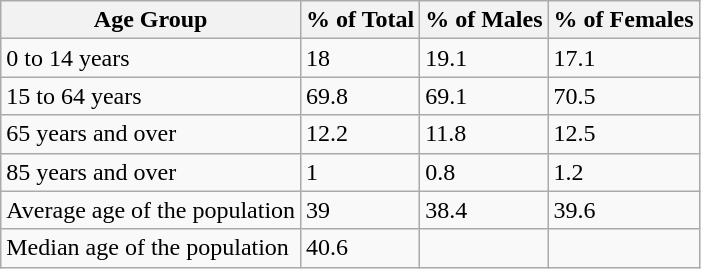<table class="wikitable mw-collapsible">
<tr>
<th>Age Group</th>
<th>% of Total</th>
<th>% of Males</th>
<th>% of Females</th>
</tr>
<tr>
<td>0 to 14 years</td>
<td>18</td>
<td>19.1</td>
<td>17.1</td>
</tr>
<tr>
<td>15 to 64 years</td>
<td>69.8</td>
<td>69.1</td>
<td>70.5</td>
</tr>
<tr>
<td>65 years and over</td>
<td>12.2</td>
<td>11.8</td>
<td>12.5</td>
</tr>
<tr>
<td>85 years and over</td>
<td>1</td>
<td>0.8</td>
<td>1.2</td>
</tr>
<tr>
<td>Average age of the population</td>
<td>39</td>
<td>38.4</td>
<td>39.6</td>
</tr>
<tr>
<td>Median age of the population</td>
<td>40.6</td>
<td></td>
<td></td>
</tr>
</table>
